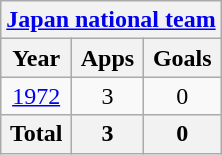<table class="wikitable" style="text-align:center">
<tr>
<th colspan=3><a href='#'>Japan national team</a></th>
</tr>
<tr>
<th>Year</th>
<th>Apps</th>
<th>Goals</th>
</tr>
<tr>
<td><a href='#'>1972</a></td>
<td>3</td>
<td>0</td>
</tr>
<tr>
<th>Total</th>
<th>3</th>
<th>0</th>
</tr>
</table>
